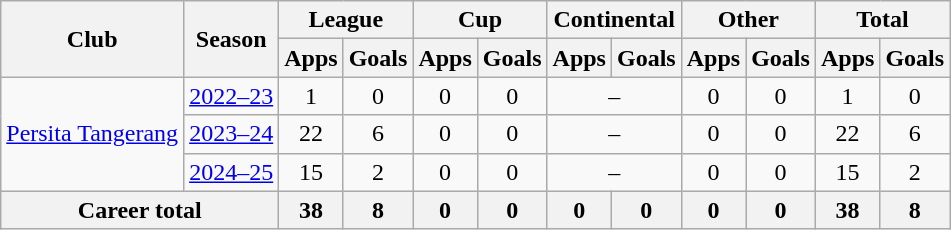<table class="wikitable" style="text-align: center">
<tr>
<th rowspan="2">Club</th>
<th rowspan="2">Season</th>
<th colspan="2">League</th>
<th colspan="2">Cup</th>
<th colspan="2">Continental</th>
<th colspan="2">Other</th>
<th colspan="3">Total</th>
</tr>
<tr>
<th>Apps</th>
<th>Goals</th>
<th>Apps</th>
<th>Goals</th>
<th>Apps</th>
<th>Goals</th>
<th>Apps</th>
<th>Goals</th>
<th>Apps</th>
<th>Goals</th>
</tr>
<tr>
<td rowspan="3"><a href='#'>Persita Tangerang</a></td>
<td><a href='#'>2022–23</a></td>
<td>1</td>
<td>0</td>
<td>0</td>
<td>0</td>
<td colspan="2">–</td>
<td>0</td>
<td>0</td>
<td>1</td>
<td>0</td>
</tr>
<tr>
<td><a href='#'>2023–24</a></td>
<td>22</td>
<td>6</td>
<td>0</td>
<td>0</td>
<td colspan="2">–</td>
<td>0</td>
<td>0</td>
<td>22</td>
<td>6</td>
</tr>
<tr>
<td><a href='#'>2024–25</a></td>
<td>15</td>
<td>2</td>
<td>0</td>
<td>0</td>
<td colspan="2">–</td>
<td>0</td>
<td>0</td>
<td>15</td>
<td>2</td>
</tr>
<tr>
<th colspan=2>Career total</th>
<th>38</th>
<th>8</th>
<th>0</th>
<th>0</th>
<th>0</th>
<th>0</th>
<th>0</th>
<th>0</th>
<th>38</th>
<th>8</th>
</tr>
</table>
